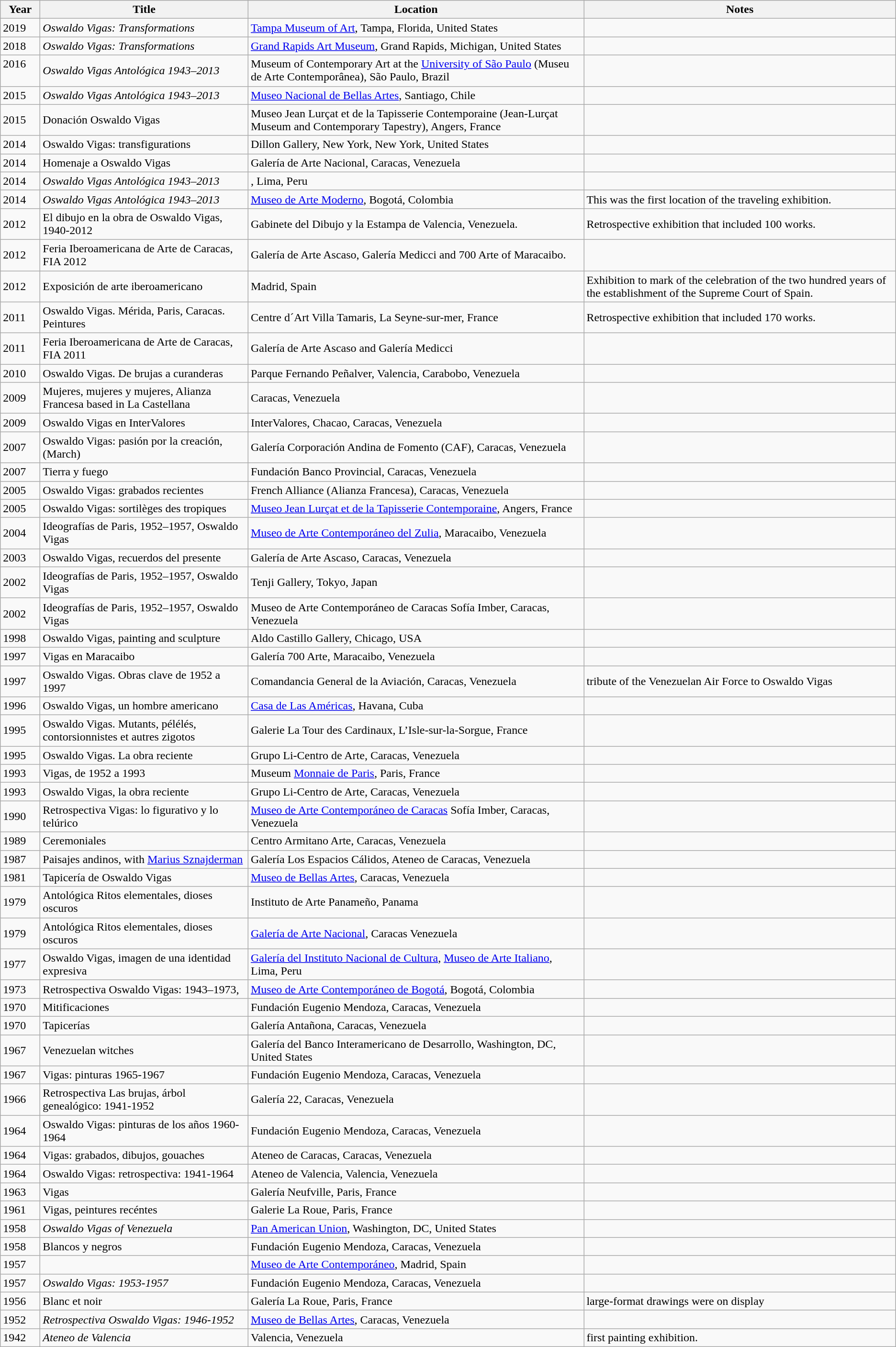<table class="wikitable">
<tr>
<th>Year</th>
<th>Title</th>
<th>Location</th>
<th>Notes</th>
</tr>
<tr>
<td>2019</td>
<td><em>Oswaldo Vigas: Transformations</em></td>
<td><a href='#'>Tampa Museum of Art</a>, Tampa, Florida, United States</td>
<td></td>
</tr>
<tr>
<td>2018</td>
<td><em>Oswaldo Vigas: Transformations</em></td>
<td><a href='#'>Grand Rapids Art Museum</a>, Grand Rapids, Michigan, United States</td>
<td></td>
</tr>
<tr>
<td style="width:3em;vertical-align:top;">2016</td>
<td><em>Oswaldo Vigas Antológica 1943–2013</em></td>
<td>Museum of Contemporary Art at the <a href='#'>University of São Paulo</a> (Museu de Arte Contemporânea), São Paulo, Brazil</td>
<td></td>
</tr>
<tr>
<td>2015</td>
<td><em>Oswaldo Vigas Antológica 1943–2013</em></td>
<td><a href='#'>Museo Nacional de Bellas Artes</a>, Santiago, Chile</td>
<td></td>
</tr>
<tr>
<td>2015</td>
<td>Donación Oswaldo Vigas</td>
<td>Museo Jean Lurçat et de la Tapisserie Contemporaine (Jean-Lurçat Museum and Contemporary Tapestry), Angers, France</td>
<td></td>
</tr>
<tr>
<td>2014</td>
<td>Oswaldo Vigas: transfigurations</td>
<td>Dillon Gallery, New York, New York, United States</td>
<td></td>
</tr>
<tr>
<td>2014</td>
<td>Homenaje a Oswaldo Vigas</td>
<td>Galería de Arte Nacional, Caracas, Venezuela</td>
<td></td>
</tr>
<tr>
<td>2014</td>
<td><em>Oswaldo Vigas Antológica 1943–2013</em></td>
<td>, Lima, Peru</td>
<td></td>
</tr>
<tr>
<td>2014</td>
<td><em>Oswaldo Vigas Antológica 1943–2013</em></td>
<td><a href='#'>Museo de Arte Moderno</a>, Bogotá, Colombia</td>
<td>This was the first location of the traveling exhibition.</td>
</tr>
<tr>
<td>2012</td>
<td>El dibujo en la obra de Oswaldo Vigas, 1940-2012</td>
<td>Gabinete del Dibujo y la Estampa de Valencia, Venezuela.</td>
<td>Retrospective exhibition that included 100 works.</td>
</tr>
<tr>
<td>2012</td>
<td>Feria Iberoamericana de Arte de Caracas, FIA 2012</td>
<td>Galería de Arte Ascaso, Galería Medicci and 700 Arte of Maracaibo.</td>
<td></td>
</tr>
<tr>
<td>2012</td>
<td>Exposición de arte iberoamericano</td>
<td>Madrid, Spain</td>
<td>Exhibition to mark of the celebration of the two hundred years of the establishment of the Supreme Court of Spain.</td>
</tr>
<tr>
<td>2011</td>
<td>Oswaldo Vigas. Mérida, Paris, Caracas. Peintures</td>
<td>Centre d´Art Villa Tamaris, La Seyne-sur-mer, France</td>
<td>Retrospective exhibition that included 170 works.</td>
</tr>
<tr>
<td>2011</td>
<td>Feria Iberoamericana de Arte de Caracas, FIA 2011</td>
<td>Galería de Arte Ascaso and Galería Medicci</td>
<td></td>
</tr>
<tr>
<td>2010</td>
<td>Oswaldo Vigas. De brujas a curanderas</td>
<td>Parque Fernando Peñalver, Valencia, Carabobo, Venezuela</td>
<td></td>
</tr>
<tr>
<td>2009</td>
<td>Mujeres, mujeres y mujeres, Alianza Francesa based in La Castellana</td>
<td>Caracas, Venezuela</td>
<td></td>
</tr>
<tr>
<td>2009</td>
<td>Oswaldo Vigas en InterValores</td>
<td>InterValores, Chacao, Caracas, Venezuela</td>
<td></td>
</tr>
<tr>
<td>2007</td>
<td>Oswaldo Vigas: pasión por la creación, (March)</td>
<td>Galería Corporación Andina de Fomento (CAF), Caracas, Venezuela</td>
<td></td>
</tr>
<tr>
<td>2007</td>
<td>Tierra y fuego</td>
<td>Fundación Banco Provincial, Caracas, Venezuela</td>
<td></td>
</tr>
<tr>
<td>2005</td>
<td>Oswaldo Vigas: grabados recientes</td>
<td>French Alliance (Alianza Francesa), Caracas, Venezuela</td>
<td></td>
</tr>
<tr>
<td>2005</td>
<td>Oswaldo Vigas: sortilèges des tropiques</td>
<td><a href='#'>Museo Jean Lurçat et de la Tapisserie Contemporaine</a>, Angers, France</td>
<td></td>
</tr>
<tr>
<td>2004</td>
<td>Ideografías de Paris, 1952–1957, Oswaldo Vigas</td>
<td><a href='#'>Museo de Arte Contemporáneo del Zulia</a>, Maracaibo, Venezuela</td>
<td></td>
</tr>
<tr>
<td>2003</td>
<td>Oswaldo Vigas, recuerdos del presente</td>
<td>Galería de Arte Ascaso, Caracas, Venezuela</td>
<td></td>
</tr>
<tr>
<td>2002</td>
<td>Ideografías de Paris, 1952–1957, Oswaldo Vigas</td>
<td>Tenji Gallery, Tokyo, Japan</td>
<td></td>
</tr>
<tr>
<td>2002</td>
<td>Ideografías de Paris, 1952–1957, Oswaldo Vigas</td>
<td>Museo de Arte Contemporáneo de Caracas Sofía Imber, Caracas, Venezuela</td>
<td></td>
</tr>
<tr>
<td>1998</td>
<td>Oswaldo Vigas, painting and sculpture</td>
<td>Aldo Castillo Gallery, Chicago, USA</td>
<td></td>
</tr>
<tr>
<td>1997</td>
<td>Vigas en Maracaibo</td>
<td>Galería 700 Arte, Maracaibo, Venezuela</td>
<td></td>
</tr>
<tr>
<td>1997</td>
<td>Oswaldo Vigas. Obras clave de 1952 a 1997</td>
<td>Comandancia General de la Aviación, Caracas, Venezuela</td>
<td>tribute of the Venezuelan Air Force to Oswaldo Vigas</td>
</tr>
<tr>
<td>1996</td>
<td>Oswaldo Vigas, un hombre americano</td>
<td><a href='#'>Casa de Las Américas</a>, Havana, Cuba</td>
<td></td>
</tr>
<tr>
<td>1995</td>
<td>Oswaldo Vigas. Mutants, pélélés, contorsionnistes et autres zigotos</td>
<td>Galerie La Tour des Cardinaux, L’Isle-sur-la-Sorgue, France</td>
<td></td>
</tr>
<tr>
<td>1995</td>
<td>Oswaldo Vigas. La obra reciente</td>
<td>Grupo Li-Centro de Arte, Caracas, Venezuela</td>
<td></td>
</tr>
<tr>
<td>1993</td>
<td>Vigas, de 1952 a 1993</td>
<td>Museum <a href='#'>Monnaie de Paris</a>, Paris, France</td>
<td></td>
</tr>
<tr>
<td>1993</td>
<td>Oswaldo Vigas, la obra reciente</td>
<td>Grupo Li-Centro de Arte, Caracas, Venezuela</td>
<td></td>
</tr>
<tr>
<td>1990</td>
<td>Retrospectiva Vigas: lo figurativo y lo telúrico</td>
<td><a href='#'>Museo de Arte Contemporáneo de Caracas</a> Sofía Imber, Caracas, Venezuela</td>
<td></td>
</tr>
<tr>
<td>1989</td>
<td>Ceremoniales</td>
<td>Centro Armitano Arte, Caracas, Venezuela</td>
<td></td>
</tr>
<tr>
<td>1987</td>
<td>Paisajes andinos, with <a href='#'>Marius Sznajderman</a></td>
<td>Galería Los Espacios Cálidos, Ateneo de Caracas, Venezuela</td>
<td></td>
</tr>
<tr>
<td>1981</td>
<td>Tapicería de Oswaldo Vigas</td>
<td><a href='#'>Museo de Bellas Artes</a>, Caracas, Venezuela</td>
<td></td>
</tr>
<tr>
<td>1979</td>
<td>Antológica Ritos elementales, dioses oscuros</td>
<td>Instituto de Arte Panameño, Panama</td>
<td></td>
</tr>
<tr>
<td>1979</td>
<td>Antológica Ritos elementales, dioses oscuros</td>
<td><a href='#'>Galería de Arte Nacional</a>, Caracas Venezuela</td>
<td></td>
</tr>
<tr>
<td>1977</td>
<td>Oswaldo Vigas, imagen de una identidad expresiva</td>
<td><a href='#'>Galería del Instituto Nacional de Cultura</a>, <a href='#'>Museo de Arte Italiano</a>, Lima, Peru</td>
<td></td>
</tr>
<tr>
<td>1973</td>
<td>Retrospectiva Oswaldo Vigas: 1943–1973,</td>
<td><a href='#'>Museo de Arte Contemporáneo de Bogotá</a>, Bogotá, Colombia</td>
<td></td>
</tr>
<tr>
<td>1970</td>
<td>Mitificaciones</td>
<td>Fundación Eugenio Mendoza, Caracas, Venezuela</td>
<td></td>
</tr>
<tr>
<td>1970</td>
<td>Tapicerías</td>
<td>Galería Antañona, Caracas, Venezuela</td>
<td></td>
</tr>
<tr>
<td>1967</td>
<td>Venezuelan witches</td>
<td>Galería del Banco Interamericano de Desarrollo, Washington, DC, United States</td>
<td></td>
</tr>
<tr>
<td>1967</td>
<td>Vigas: pinturas 1965-1967</td>
<td>Fundación Eugenio Mendoza, Caracas, Venezuela</td>
<td></td>
</tr>
<tr>
<td>1966</td>
<td>Retrospectiva Las brujas, árbol genealógico: 1941-1952</td>
<td>Galería 22, Caracas, Venezuela</td>
<td></td>
</tr>
<tr>
<td>1964</td>
<td>Oswaldo Vigas: pinturas de los años 1960-1964</td>
<td>Fundación Eugenio Mendoza, Caracas, Venezuela</td>
<td></td>
</tr>
<tr>
<td>1964</td>
<td>Vigas: grabados, dibujos, gouaches</td>
<td>Ateneo de Caracas, Caracas, Venezuela</td>
<td></td>
</tr>
<tr>
<td>1964</td>
<td>Oswaldo Vigas: retrospectiva: 1941-1964</td>
<td>Ateneo de Valencia, Valencia, Venezuela</td>
<td></td>
</tr>
<tr>
<td>1963</td>
<td>Vigas</td>
<td>Galería Neufville, Paris, France</td>
<td></td>
</tr>
<tr>
<td>1961</td>
<td>Vigas, peintures recéntes</td>
<td>Galerie La Roue, Paris, France</td>
<td></td>
</tr>
<tr>
<td>1958</td>
<td><em>Oswaldo Vigas of Venezuela</em></td>
<td><a href='#'>Pan American Union</a>, Washington, DC, United States</td>
<td></td>
</tr>
<tr>
<td>1958</td>
<td>Blancos y negros</td>
<td>Fundación Eugenio Mendoza, Caracas, Venezuela</td>
<td></td>
</tr>
<tr>
<td>1957</td>
<td></td>
<td><a href='#'>Museo de Arte Contemporáneo</a>, Madrid, Spain</td>
<td></td>
</tr>
<tr>
<td>1957</td>
<td><em>Oswaldo Vigas: 1953-1957</em></td>
<td>Fundación Eugenio Mendoza, Caracas, Venezuela</td>
<td></td>
</tr>
<tr>
<td>1956</td>
<td>Blanc et noir</td>
<td>Galería La Roue, Paris, France</td>
<td>large-format drawings were on display</td>
</tr>
<tr>
<td>1952</td>
<td><em>Retrospectiva Oswaldo Vigas: 1946-1952</em></td>
<td><a href='#'>Museo de Bellas Artes</a>, Caracas, Venezuela</td>
<td></td>
</tr>
<tr>
<td>1942</td>
<td><em>Ateneo de Valencia</em></td>
<td>Valencia, Venezuela</td>
<td>first painting exhibition.</td>
</tr>
</table>
